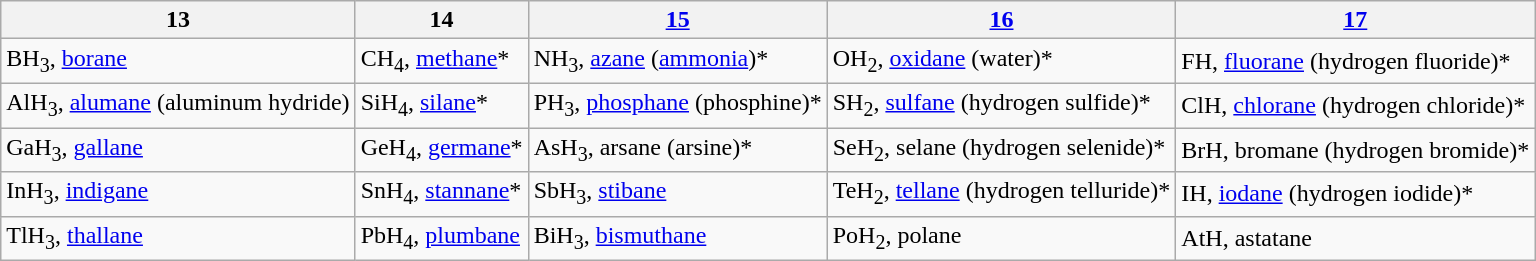<table class="wikitable">
<tr>
<th>13</th>
<th>14</th>
<th><a href='#'>15</a></th>
<th><a href='#'>16</a></th>
<th><a href='#'>17</a></th>
</tr>
<tr>
<td>BH<sub>3</sub>, <a href='#'>borane</a></td>
<td>CH<sub>4</sub>, <a href='#'>methane</a>*</td>
<td>NH<sub>3</sub>, <a href='#'>azane</a> (<a href='#'>ammonia</a>)*</td>
<td>OH<sub>2</sub>, <a href='#'>oxidane</a> (water)*</td>
<td>FH, <a href='#'>fluorane</a> (hydrogen fluoride)*</td>
</tr>
<tr>
<td>AlH<sub>3</sub>, <a href='#'>alumane</a> (aluminum hydride)</td>
<td>SiH<sub>4</sub>, <a href='#'>silane</a>*</td>
<td>PH<sub>3</sub>, <a href='#'>phosphane</a> (phosphine)*</td>
<td>SH<sub>2</sub>, <a href='#'>sulfane</a> (hydrogen sulfide)*</td>
<td>ClH, <a href='#'>chlorane</a> (hydrogen chloride)*</td>
</tr>
<tr>
<td>GaH<sub>3</sub>, <a href='#'>gallane</a></td>
<td>GeH<sub>4</sub>, <a href='#'>germane</a>*</td>
<td>AsH<sub>3</sub>, arsane (arsine)*</td>
<td>SeH<sub>2</sub>, selane (hydrogen selenide)*</td>
<td>BrH, bromane (hydrogen bromide)*</td>
</tr>
<tr>
<td>InH<sub>3</sub>, <a href='#'>indigane</a></td>
<td>SnH<sub>4</sub>, <a href='#'>stannane</a>*</td>
<td>SbH<sub>3</sub>, <a href='#'>stibane</a></td>
<td>TeH<sub>2</sub>, <a href='#'>tellane</a> (hydrogen telluride)*</td>
<td>IH, <a href='#'>iodane</a> (hydrogen iodide)*</td>
</tr>
<tr>
<td>TlH<sub>3</sub>, <a href='#'>thallane</a></td>
<td>PbH<sub>4</sub>, <a href='#'>plumbane</a></td>
<td>BiH<sub>3</sub>, <a href='#'>bismuthane</a></td>
<td>PoH<sub>2</sub>, polane</td>
<td>AtH, astatane</td>
</tr>
</table>
